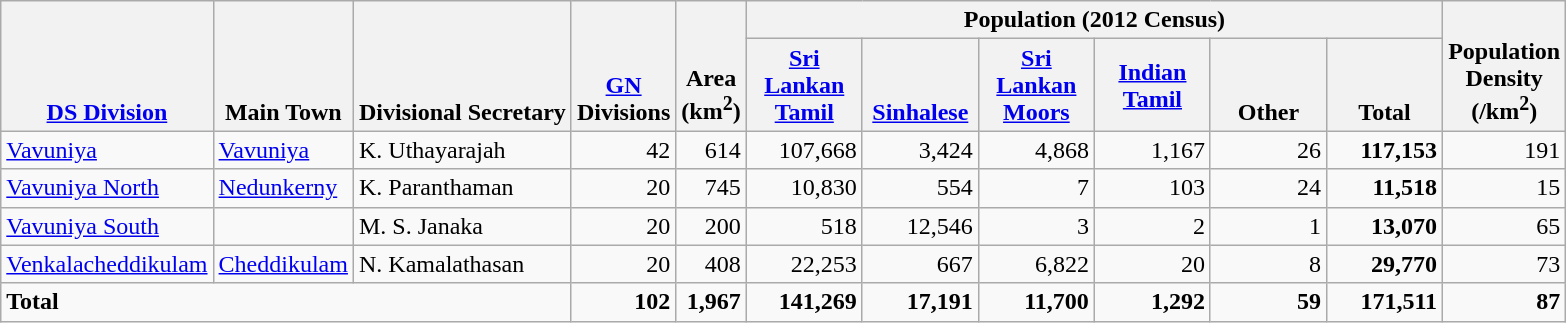<table class="wikitable" border="1" style="text-align:right;">
<tr>
<th style="vertical-align:bottom;" rowspan=2><a href='#'>DS Division</a></th>
<th style="vertical-align:bottom;" rowspan=2>Main Town</th>
<th style="vertical-align:bottom;" rowspan=2>Divisional Secretary</th>
<th style="vertical-align:bottom;" rowspan=2><a href='#'>GN</a><br>Divisions<br></th>
<th style="vertical-align:bottom;" rowspan=2>Area<br>(km<sup>2</sup>)<br></th>
<th colspan=6>Population (2012 Census)</th>
<th style="vertical-align:bottom;" rowspan=2>Population<br>Density<br>(/km<sup>2</sup>)</th>
</tr>
<tr>
<th style="width:70px;"><a href='#'>Sri Lankan<br>Tamil</a></th>
<th style="vertical-align:bottom; width:70px;"><a href='#'>Sinhalese</a></th>
<th style="vertical-align:bottom; width:70px;"><a href='#'>Sri Lankan Moors</a></th>
<th style="width:70px;"><a href='#'>Indian<br>Tamil</a></th>
<th style="vertical-align:bottom; width:70px;">Other</th>
<th style="vertical-align:bottom; width:70px;">Total</th>
</tr>
<tr>
<td align=left><a href='#'>Vavuniya</a></td>
<td align=left><a href='#'>Vavuniya</a></td>
<td align=left>K. Uthayarajah</td>
<td>42</td>
<td>614</td>
<td>107,668</td>
<td>3,424</td>
<td>4,868</td>
<td>1,167</td>
<td>26</td>
<td><strong>117,153</strong></td>
<td>191</td>
</tr>
<tr>
<td align=left><a href='#'>Vavuniya North</a></td>
<td align=left><a href='#'>Nedunkerny</a></td>
<td align=left>K. Paranthaman</td>
<td>20</td>
<td>745</td>
<td>10,830</td>
<td>554</td>
<td>7</td>
<td>103</td>
<td>24</td>
<td><strong>11,518</strong></td>
<td>15</td>
</tr>
<tr>
<td align=left><a href='#'>Vavuniya South</a></td>
<td></td>
<td align=left>M. S. Janaka</td>
<td>20</td>
<td>200</td>
<td>518</td>
<td>12,546</td>
<td>3</td>
<td>2</td>
<td>1</td>
<td><strong>13,070</strong></td>
<td>65</td>
</tr>
<tr>
<td align=left><a href='#'>Venkalacheddikulam</a></td>
<td align=left><a href='#'>Cheddikulam</a></td>
<td align=left>N. Kamalathasan</td>
<td>20</td>
<td>408</td>
<td>22,253</td>
<td>667</td>
<td>6,822</td>
<td>20</td>
<td>8</td>
<td><strong>29,770</strong></td>
<td>73</td>
</tr>
<tr style="font-weight:bold">
<td align=left colspan=3>Total</td>
<td>102</td>
<td>1,967</td>
<td>141,269</td>
<td>17,191</td>
<td>11,700</td>
<td>1,292</td>
<td>59</td>
<td>171,511</td>
<td>87</td>
</tr>
</table>
